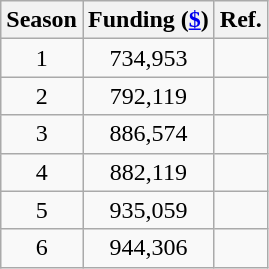<table class="wikitable" style="text-align:center;">
<tr>
<th>Season</th>
<th>Funding (<a href='#'>$</a>)</th>
<th>Ref.</th>
</tr>
<tr>
<td>1</td>
<td>734,953</td>
<td></td>
</tr>
<tr>
<td>2</td>
<td>792,119</td>
<td></td>
</tr>
<tr>
<td>3</td>
<td>886,574</td>
<td></td>
</tr>
<tr>
<td>4</td>
<td>882,119</td>
<td></td>
</tr>
<tr>
<td>5</td>
<td>935,059</td>
<td></td>
</tr>
<tr>
<td>6</td>
<td>944,306</td>
<td></td>
</tr>
</table>
